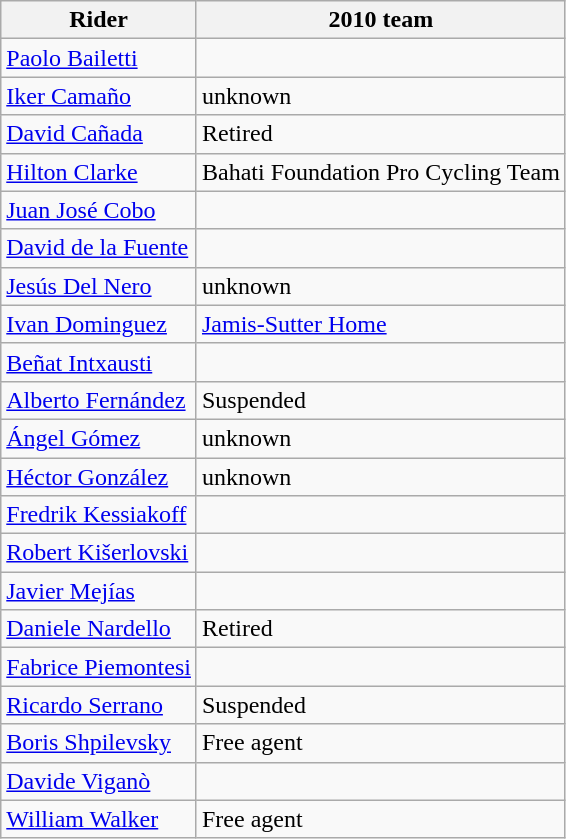<table class="wikitable">
<tr>
<th>Rider</th>
<th>2010 team</th>
</tr>
<tr>
<td><a href='#'>Paolo Bailetti</a></td>
<td></td>
</tr>
<tr>
<td><a href='#'>Iker Camaño</a></td>
<td>unknown</td>
</tr>
<tr>
<td><a href='#'>David Cañada</a></td>
<td>Retired</td>
</tr>
<tr>
<td><a href='#'>Hilton Clarke</a></td>
<td>Bahati Foundation Pro Cycling Team</td>
</tr>
<tr>
<td><a href='#'>Juan José Cobo</a></td>
<td></td>
</tr>
<tr>
<td><a href='#'>David de la Fuente</a></td>
<td></td>
</tr>
<tr>
<td><a href='#'>Jesús Del Nero</a></td>
<td>unknown</td>
</tr>
<tr>
<td><a href='#'>Ivan Dominguez</a></td>
<td><a href='#'>Jamis-Sutter Home</a></td>
</tr>
<tr>
<td><a href='#'>Beñat Intxausti</a></td>
<td></td>
</tr>
<tr>
<td><a href='#'>Alberto Fernández</a></td>
<td>Suspended</td>
</tr>
<tr>
<td><a href='#'>Ángel Gómez</a></td>
<td>unknown</td>
</tr>
<tr>
<td><a href='#'>Héctor González</a></td>
<td>unknown</td>
</tr>
<tr>
<td><a href='#'>Fredrik Kessiakoff</a></td>
<td></td>
</tr>
<tr>
<td><a href='#'>Robert Kišerlovski</a></td>
<td></td>
</tr>
<tr>
<td><a href='#'>Javier Mejías</a></td>
<td></td>
</tr>
<tr>
<td><a href='#'>Daniele Nardello</a></td>
<td>Retired</td>
</tr>
<tr>
<td><a href='#'>Fabrice Piemontesi</a></td>
<td></td>
</tr>
<tr>
<td><a href='#'>Ricardo Serrano</a></td>
<td>Suspended</td>
</tr>
<tr>
<td><a href='#'>Boris Shpilevsky</a></td>
<td>Free agent</td>
</tr>
<tr>
<td><a href='#'>Davide Viganò</a></td>
<td></td>
</tr>
<tr>
<td><a href='#'>William Walker</a></td>
<td>Free agent</td>
</tr>
</table>
